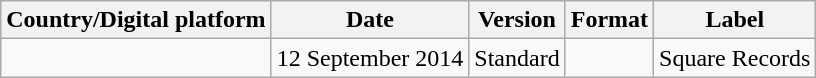<table class="wikitable">
<tr>
<th>Country/Digital platform</th>
<th>Date</th>
<th>Version</th>
<th>Format</th>
<th>Label</th>
</tr>
<tr>
<td></td>
<td>12 September 2014</td>
<td rowspan="2">Standard</td>
<td></td>
<td rowspan="2">Square Records</td>
</tr>
</table>
